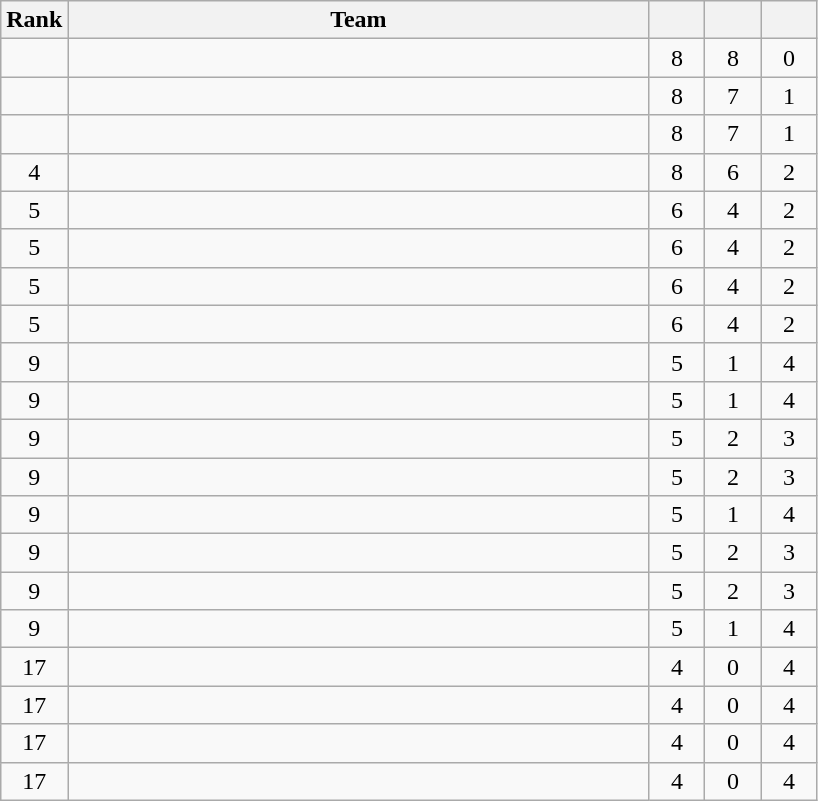<table class="wikitable" style="text-align: center;">
<tr>
<th width=35>Rank</th>
<th width=380>Team</th>
<th width=30></th>
<th width=30></th>
<th width=30></th>
</tr>
<tr>
<td></td>
<td align=left></td>
<td>8</td>
<td>8</td>
<td>0</td>
</tr>
<tr>
<td></td>
<td align=left></td>
<td>8</td>
<td>7</td>
<td>1</td>
</tr>
<tr>
<td></td>
<td align=left></td>
<td>8</td>
<td>7</td>
<td>1</td>
</tr>
<tr>
<td>4</td>
<td align=left></td>
<td>8</td>
<td>6</td>
<td>2</td>
</tr>
<tr>
<td>5</td>
<td align=left></td>
<td>6</td>
<td>4</td>
<td>2</td>
</tr>
<tr>
<td>5</td>
<td align=left></td>
<td>6</td>
<td>4</td>
<td>2</td>
</tr>
<tr>
<td>5</td>
<td align=left></td>
<td>6</td>
<td>4</td>
<td>2</td>
</tr>
<tr>
<td>5</td>
<td align=left></td>
<td>6</td>
<td>4</td>
<td>2</td>
</tr>
<tr>
<td>9</td>
<td align=left></td>
<td>5</td>
<td>1</td>
<td>4</td>
</tr>
<tr>
<td>9</td>
<td align=left></td>
<td>5</td>
<td>1</td>
<td>4</td>
</tr>
<tr>
<td>9</td>
<td align=left></td>
<td>5</td>
<td>2</td>
<td>3</td>
</tr>
<tr>
<td>9</td>
<td align=left></td>
<td>5</td>
<td>2</td>
<td>3</td>
</tr>
<tr>
<td>9</td>
<td align=left></td>
<td>5</td>
<td>1</td>
<td>4</td>
</tr>
<tr>
<td>9</td>
<td align=left></td>
<td>5</td>
<td>2</td>
<td>3</td>
</tr>
<tr>
<td>9</td>
<td align=left></td>
<td>5</td>
<td>2</td>
<td>3</td>
</tr>
<tr>
<td>9</td>
<td align=left></td>
<td>5</td>
<td>1</td>
<td>4</td>
</tr>
<tr>
<td>17</td>
<td align=left></td>
<td>4</td>
<td>0</td>
<td>4</td>
</tr>
<tr>
<td>17</td>
<td align=left></td>
<td>4</td>
<td>0</td>
<td>4</td>
</tr>
<tr>
<td>17</td>
<td align=left></td>
<td>4</td>
<td>0</td>
<td>4</td>
</tr>
<tr>
<td>17</td>
<td align=left></td>
<td>4</td>
<td>0</td>
<td>4</td>
</tr>
</table>
